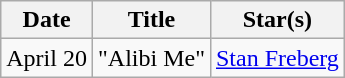<table class="wikitable">
<tr>
<th>Date</th>
<th>Title</th>
<th>Star(s)</th>
</tr>
<tr>
<td>April 20</td>
<td>"Alibi Me"</td>
<td><a href='#'>Stan Freberg</a></td>
</tr>
</table>
